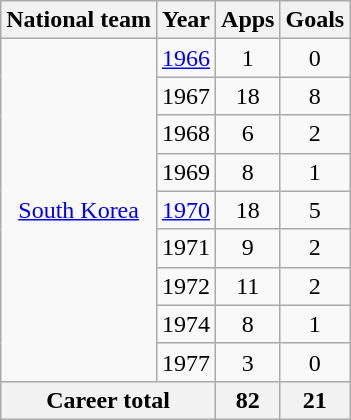<table class="wikitable" style="text-align:center">
<tr>
<th>National team</th>
<th>Year</th>
<th>Apps</th>
<th>Goals</th>
</tr>
<tr>
<td rowspan="9"><a href='#'>South Korea</a></td>
<td><a href='#'>1966</a></td>
<td>1</td>
<td>0</td>
</tr>
<tr>
<td>1967</td>
<td>18</td>
<td>8</td>
</tr>
<tr>
<td>1968</td>
<td>6</td>
<td>2</td>
</tr>
<tr>
<td>1969</td>
<td>8</td>
<td>1</td>
</tr>
<tr>
<td><a href='#'>1970</a></td>
<td>18</td>
<td>5</td>
</tr>
<tr>
<td>1971</td>
<td>9</td>
<td>2</td>
</tr>
<tr>
<td>1972</td>
<td>11</td>
<td>2</td>
</tr>
<tr>
<td>1974</td>
<td>8</td>
<td>1</td>
</tr>
<tr>
<td>1977</td>
<td>3</td>
<td>0</td>
</tr>
<tr>
<th colspan="2">Career total</th>
<th>82</th>
<th>21</th>
</tr>
</table>
